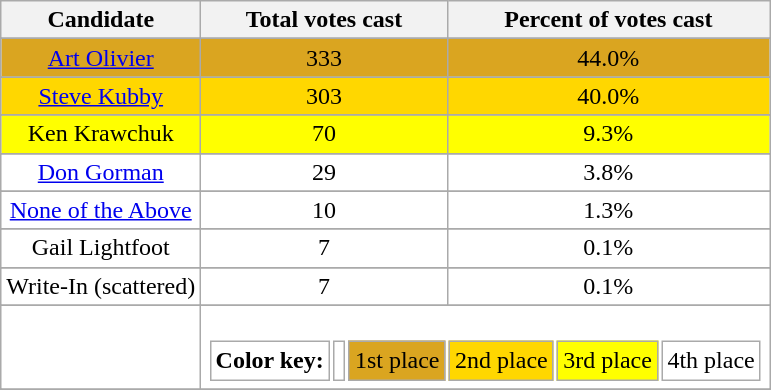<table class="wikitable" style="text-align:center;">
<tr>
<th>Candidate</th>
<th>Total votes cast</th>
<th>Percent of votes cast</th>
</tr>
<tr>
</tr>
<tr bgcolor="Goldenrod">
<td><a href='#'>Art Olivier</a></td>
<td bgcolor="Goldenrod">333</td>
<td>44.0%</td>
</tr>
<tr>
</tr>
<tr bgcolor="Gold">
<td><a href='#'>Steve Kubby</a></td>
<td bgcolor="Gold">303</td>
<td>40.0%</td>
</tr>
<tr>
</tr>
<tr bgcolor="Yellow">
<td>Ken Krawchuk</td>
<td bgcolor="Yellow">70</td>
<td>9.3%</td>
</tr>
<tr>
</tr>
<tr bgcolor="White">
<td><a href='#'>Don Gorman</a></td>
<td bgcolor="White">29</td>
<td>3.8%</td>
</tr>
<tr>
</tr>
<tr bgcolor="White">
<td><a href='#'>None of the Above</a></td>
<td bgcolor="White">10</td>
<td>1.3%</td>
</tr>
<tr>
</tr>
<tr bgcolor="White">
<td>Gail Lightfoot</td>
<td bgcolor="White">7</td>
<td>0.1%</td>
</tr>
<tr>
</tr>
<tr bgcolor="White">
<td>Write-In (scattered)</td>
<td bgcolor="White">7</td>
<td>0.1%</td>
</tr>
<tr>
</tr>
<tr bgcolor="#FFFFFF">
<td></td>
<td colspan="5"><br><table align="left">
<tr>
<td><strong>Color key:</strong></td>
<td></td>
<td bgcolor="Goldenrod">1st place</td>
<td bgcolor="Gold">2nd place</td>
<td bgcolor="Yellow">3rd place</td>
<td bgcolor="White">4th place</td>
</tr>
</table>
</td>
</tr>
<tr>
</tr>
<tr>
</tr>
</table>
